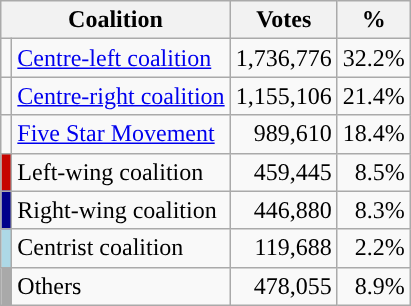<table class=wikitable style=text-align:left>
<tr>
<th colspan="2" style="text-align:center;">Coalition</th>
<th valign=top>Votes</th>
<th valign=top>%</th>
</tr>
<tr>
<td style="color:inherit;background:"></td>
<td><a href='#'>Centre-left coalition</a></td>
<td align=right>1,736,776</td>
<td align=right>32.2%</td>
</tr>
<tr>
<td style="color:inherit;background:"></td>
<td><a href='#'>Centre-right coalition</a></td>
<td align=right>1,155,106</td>
<td align=right>21.4%</td>
</tr>
<tr>
<td style="color:inherit;background:"></td>
<td><a href='#'>Five Star Movement</a></td>
<td align=right>989,610</td>
<td align=right>18.4%</td>
</tr>
<tr>
<td style="color:inherit;background:#c60400;"></td>
<td>Left-wing coalition</td>
<td align=right>459,445</td>
<td align=right>8.5%</td>
</tr>
<tr>
<td style="color:inherit;background:darkblue;"></td>
<td>Right-wing coalition</td>
<td align=right>446,880</td>
<td align=right>8.3%</td>
</tr>
<tr>
<td style="color:inherit;background:lightblue;"></td>
<td>Centrist coalition</td>
<td align=right>119,688</td>
<td align=right>2.2%</td>
</tr>
<tr>
<td style="color:inherit;background:darkgrey;"></td>
<td>Others</td>
<td align=right>478,055</td>
<td align=right>8.9%</td>
</tr>
</table>
